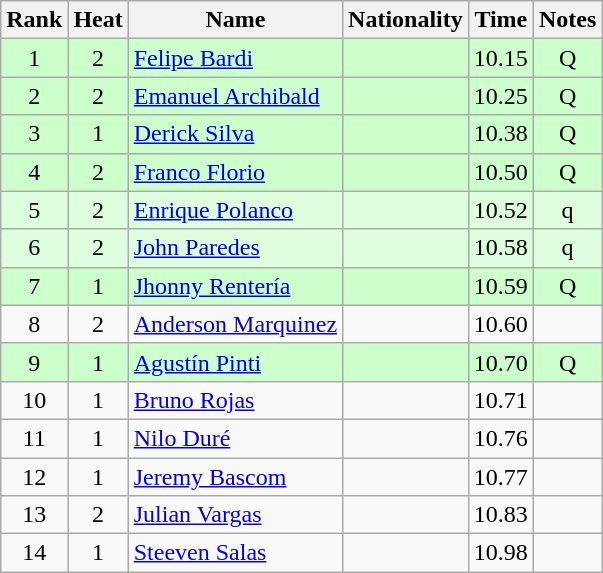<table class="wikitable sortable" style="text-align:center">
<tr>
<th>Rank</th>
<th>Heat</th>
<th>Name</th>
<th>Nationality</th>
<th>Time</th>
<th>Notes</th>
</tr>
<tr bgcolor=ccffcc>
<td>1</td>
<td>2</td>
<td align=left><a href='#'>Felipe Bardi</a></td>
<td align=left></td>
<td>10.15</td>
<td>Q</td>
</tr>
<tr bgcolor=ccffcc>
<td>2</td>
<td>2</td>
<td align=left><a href='#'>Emanuel Archibald</a></td>
<td align=left></td>
<td>10.25</td>
<td>Q</td>
</tr>
<tr bgcolor=ccffcc>
<td>3</td>
<td>1</td>
<td align=left><a href='#'>Derick Silva</a></td>
<td align=left></td>
<td>10.38</td>
<td>Q</td>
</tr>
<tr bgcolor=ccffcc>
<td>4</td>
<td>2</td>
<td align=left><a href='#'>Franco Florio</a></td>
<td align=left></td>
<td>10.50</td>
<td>Q</td>
</tr>
<tr bgcolor=ddffdd>
<td>5</td>
<td>2</td>
<td align=left><a href='#'>Enrique Polanco</a></td>
<td align=left></td>
<td>10.52</td>
<td>q</td>
</tr>
<tr bgcolor=ddffdd>
<td>6</td>
<td>2</td>
<td align=left><a href='#'>John Paredes</a></td>
<td align=left></td>
<td>10.58</td>
<td>q</td>
</tr>
<tr bgcolor=ccffcc>
<td>7</td>
<td>1</td>
<td align=left><a href='#'>Jhonny Rentería</a></td>
<td align=left></td>
<td>10.59</td>
<td>Q</td>
</tr>
<tr>
<td>8</td>
<td>2</td>
<td align=left><a href='#'>Anderson Marquinez</a></td>
<td align=left></td>
<td>10.60</td>
<td></td>
</tr>
<tr bgcolor=ccffcc>
<td>9</td>
<td>1</td>
<td align=left><a href='#'>Agustín Pinti</a></td>
<td align=left></td>
<td>10.70</td>
<td>Q</td>
</tr>
<tr>
<td>10</td>
<td>1</td>
<td align=left><a href='#'>Bruno Rojas</a></td>
<td align=left></td>
<td>10.71</td>
<td></td>
</tr>
<tr>
<td>11</td>
<td>1</td>
<td align=left><a href='#'>Nilo Duré</a></td>
<td align=left></td>
<td>10.76</td>
<td></td>
</tr>
<tr>
<td>12</td>
<td>1</td>
<td align=left><a href='#'>Jeremy Bascom</a></td>
<td align=left></td>
<td>10.77</td>
<td></td>
</tr>
<tr>
<td>13</td>
<td>2</td>
<td align=left><a href='#'>Julian Vargas</a></td>
<td align=left></td>
<td>10.83</td>
<td></td>
</tr>
<tr>
<td>14</td>
<td>1</td>
<td align=left><a href='#'>Steeven Salas</a></td>
<td align=left></td>
<td>10.98</td>
<td></td>
</tr>
</table>
